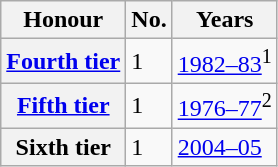<table class="wikitable plainrowheaders">
<tr>
<th scope=col>Honour</th>
<th scope=col>No.</th>
<th scope=col>Years</th>
</tr>
<tr>
<th scope=row><a href='#'>Fourth tier</a></th>
<td>1</td>
<td><a href='#'>1982–83</a><sup>1</sup></td>
</tr>
<tr>
<th scope=row><a href='#'>Fifth tier</a></th>
<td>1</td>
<td><a href='#'>1976–77</a><sup>2</sup></td>
</tr>
<tr>
<th scope=row>Sixth tier</th>
<td>1</td>
<td><a href='#'>2004–05</a></td>
</tr>
</table>
